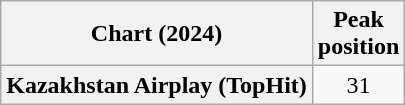<table class="wikitable plainrowheaders" style="text-align:center">
<tr>
<th scope="col">Chart (2024)</th>
<th scope="col">Peak<br>position</th>
</tr>
<tr>
<th scope="row">Kazakhstan Airplay (TopHit)</th>
<td>31</td>
</tr>
</table>
